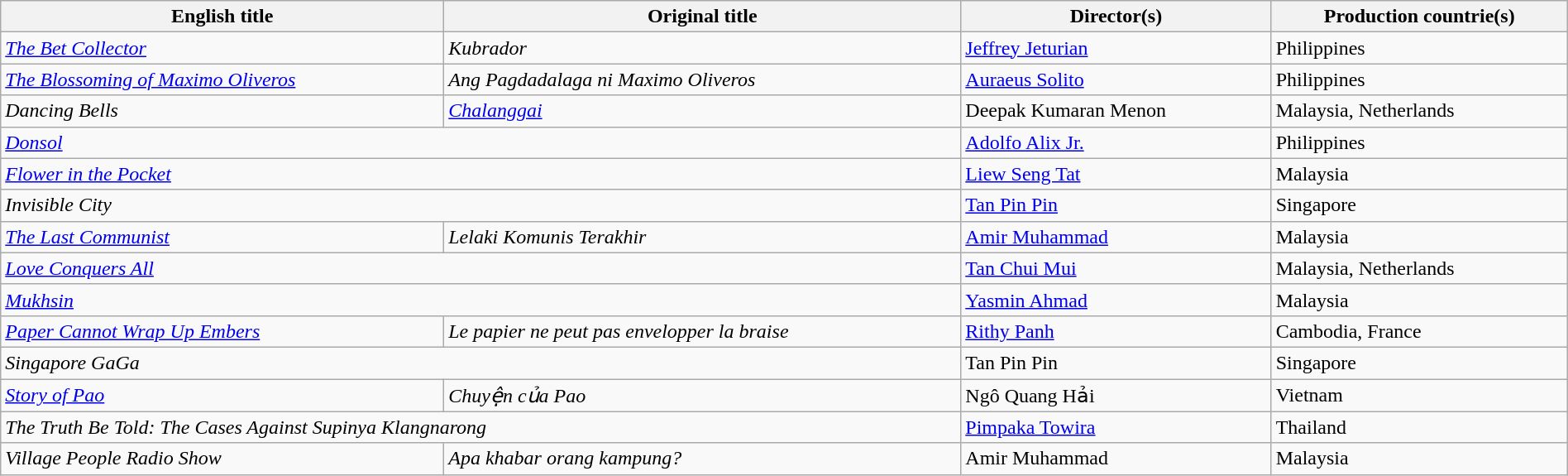<table class="sortable wikitable" style="width:100%; margin-bottom:4px">
<tr>
<th>English title</th>
<th>Original title</th>
<th>Director(s)</th>
<th>Production countrie(s)</th>
</tr>
<tr>
<td><em><a href='#'>The Bet Collector</a></em></td>
<td><em>Kubrador</em></td>
<td><a href='#'>Jeffrey Jeturian</a></td>
<td>Philippines</td>
</tr>
<tr>
<td><em><a href='#'>The Blossoming of Maximo Oliveros</a></em></td>
<td><em>Ang Pagdadalaga ni Maximo Oliveros</em></td>
<td><a href='#'>Auraeus Solito</a></td>
<td>Philippines</td>
</tr>
<tr>
<td><em>Dancing Bells</em></td>
<td><em><a href='#'>Chalanggai</a></em></td>
<td>Deepak Kumaran Menon</td>
<td>Malaysia, Netherlands</td>
</tr>
<tr>
<td colspan="2"><em><a href='#'>Donsol</a></em></td>
<td><a href='#'>Adolfo Alix Jr.</a></td>
<td>Philippines</td>
</tr>
<tr>
<td colspan="2"><em><a href='#'>Flower in the Pocket</a></em></td>
<td><a href='#'>Liew Seng Tat</a></td>
<td>Malaysia</td>
</tr>
<tr>
<td colspan="2"><em>Invisible City</em></td>
<td><a href='#'>Tan Pin Pin</a></td>
<td>Singapore</td>
</tr>
<tr>
<td><em><a href='#'>The Last Communist</a></em></td>
<td><em>Lelaki Komunis Terakhir</em></td>
<td><a href='#'>Amir Muhammad</a></td>
<td>Malaysia</td>
</tr>
<tr>
<td colspan="2"><em><a href='#'>Love Conquers All</a></em></td>
<td><a href='#'>Tan Chui Mui</a></td>
<td>Malaysia, Netherlands</td>
</tr>
<tr>
<td colspan="2"><em><a href='#'>Mukhsin</a></em></td>
<td><a href='#'>Yasmin Ahmad</a></td>
<td>Malaysia</td>
</tr>
<tr>
<td><em><a href='#'>Paper Cannot Wrap Up Embers</a></em></td>
<td><em>Le papier ne peut pas envelopper la braise</em></td>
<td><a href='#'>Rithy Panh</a></td>
<td>Cambodia, France</td>
</tr>
<tr>
<td colspan="2"><em>Singapore GaGa</em></td>
<td>Tan Pin Pin</td>
<td>Singapore</td>
</tr>
<tr>
<td><em><a href='#'>Story of Pao</a></em></td>
<td><em>Chuyện của Pao</em></td>
<td>Ngô Quang Hải</td>
<td>Vietnam</td>
</tr>
<tr>
<td colspan="2"><em>The Truth Be Told: The Cases Against Supinya Klangnarong</em></td>
<td><a href='#'>Pimpaka Towira</a></td>
<td>Thailand</td>
</tr>
<tr>
<td><em>Village People Radio Show</em></td>
<td><em>Apa khabar orang kampung?</em></td>
<td>Amir Muhammad</td>
<td>Malaysia</td>
</tr>
</table>
